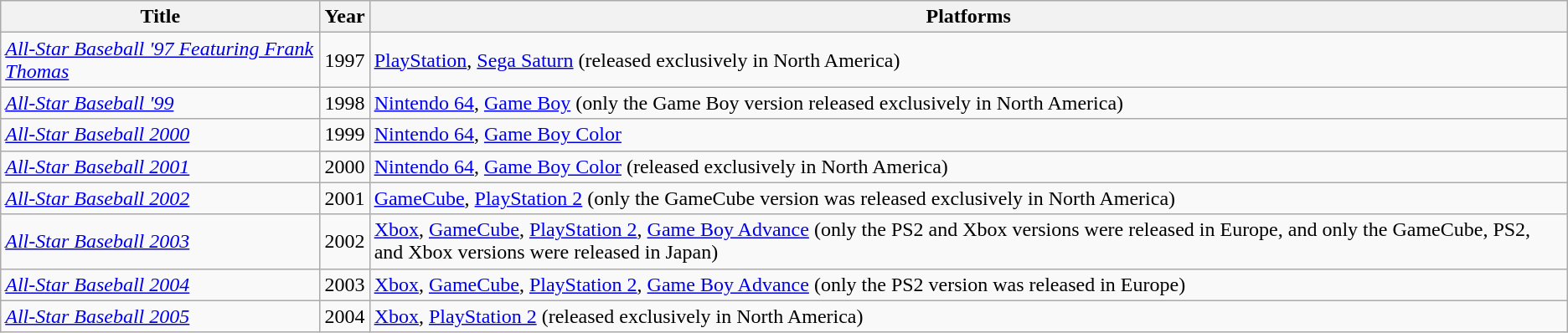<table class="wikitable">
<tr>
<th>Title</th>
<th>Year</th>
<th>Platforms</th>
</tr>
<tr>
<td><em><a href='#'>All-Star Baseball '97 Featuring Frank Thomas</a></em></td>
<td>1997</td>
<td><a href='#'>PlayStation</a>, <a href='#'>Sega Saturn</a> (released exclusively in North America)</td>
</tr>
<tr>
<td><em><a href='#'>All-Star Baseball '99</a></em></td>
<td>1998</td>
<td><a href='#'>Nintendo 64</a>, <a href='#'>Game Boy</a> (only the Game Boy version released exclusively in North America)</td>
</tr>
<tr>
<td><em><a href='#'>All-Star Baseball 2000</a></em></td>
<td>1999</td>
<td><a href='#'>Nintendo 64</a>, <a href='#'>Game Boy Color</a></td>
</tr>
<tr>
<td><em><a href='#'>All-Star Baseball 2001</a></em></td>
<td>2000</td>
<td><a href='#'>Nintendo 64</a>, <a href='#'>Game Boy Color</a> (released exclusively in North America)</td>
</tr>
<tr>
<td><em><a href='#'>All-Star Baseball 2002</a></em></td>
<td>2001</td>
<td><a href='#'>GameCube</a>, <a href='#'>PlayStation 2</a> (only the GameCube version was released exclusively in North America)</td>
</tr>
<tr>
<td><em><a href='#'>All-Star Baseball 2003</a></em></td>
<td>2002</td>
<td><a href='#'>Xbox</a>, <a href='#'>GameCube</a>, <a href='#'>PlayStation 2</a>, <a href='#'>Game Boy Advance</a> (only the PS2 and Xbox versions were released in Europe, and only the GameCube, PS2, and Xbox versions were released in Japan)</td>
</tr>
<tr>
<td><em><a href='#'>All-Star Baseball 2004</a></em></td>
<td>2003</td>
<td><a href='#'>Xbox</a>, <a href='#'>GameCube</a>, <a href='#'>PlayStation 2</a>, <a href='#'>Game Boy Advance</a> (only the PS2 version was released in Europe)</td>
</tr>
<tr>
<td><em><a href='#'>All-Star Baseball 2005</a></em></td>
<td>2004</td>
<td><a href='#'>Xbox</a>, <a href='#'>PlayStation 2</a> (released exclusively in North America)</td>
</tr>
</table>
